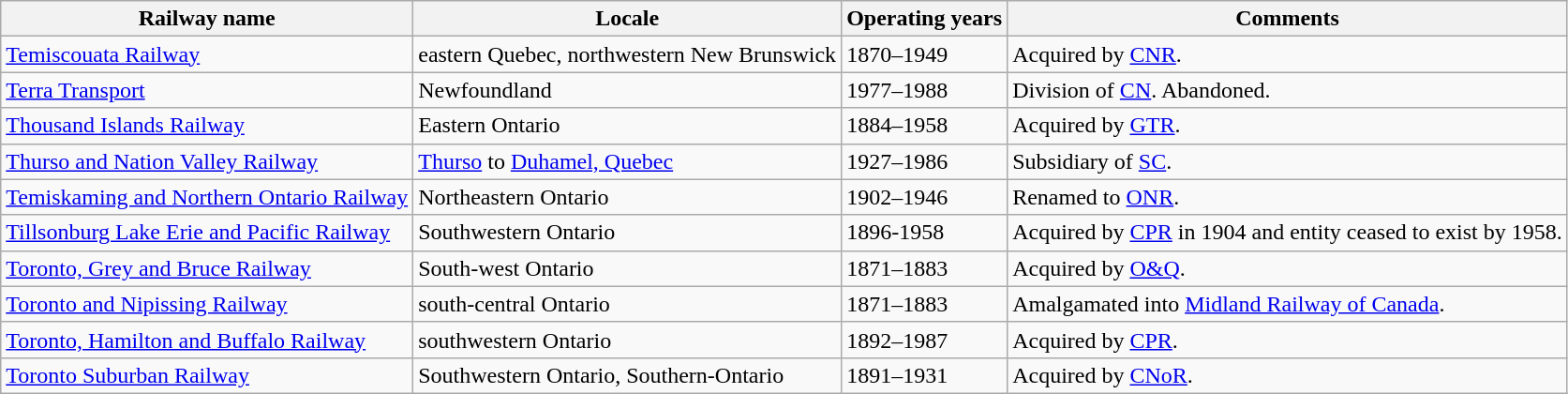<table class="wikitable">
<tr>
<th>Railway name</th>
<th>Locale</th>
<th>Operating years</th>
<th>Comments</th>
</tr>
<tr>
<td><a href='#'>Temiscouata Railway</a></td>
<td>eastern Quebec, northwestern New Brunswick</td>
<td>1870–1949</td>
<td>Acquired by <a href='#'>CNR</a>.</td>
</tr>
<tr>
<td><a href='#'>Terra Transport</a></td>
<td>Newfoundland</td>
<td>1977–1988</td>
<td>Division of <a href='#'>CN</a>.  Abandoned.</td>
</tr>
<tr>
<td><a href='#'>Thousand Islands Railway</a></td>
<td>Eastern Ontario</td>
<td>1884–1958</td>
<td>Acquired by <a href='#'>GTR</a>.</td>
</tr>
<tr>
<td><a href='#'>Thurso and Nation Valley Railway</a></td>
<td><a href='#'>Thurso</a> to <a href='#'>Duhamel, Quebec</a></td>
<td>1927–1986</td>
<td>Subsidiary of <a href='#'>SC</a>.</td>
</tr>
<tr>
<td><a href='#'>Temiskaming and Northern Ontario Railway</a></td>
<td>Northeastern Ontario</td>
<td>1902–1946</td>
<td>Renamed to <a href='#'>ONR</a>.</td>
</tr>
<tr>
<td><a href='#'>Tillsonburg Lake Erie and Pacific Railway</a></td>
<td>Southwestern Ontario</td>
<td>1896-1958</td>
<td>Acquired by <a href='#'>CPR</a> in 1904 and entity ceased to exist by 1958.</td>
</tr>
<tr>
<td><a href='#'>Toronto, Grey and Bruce Railway</a></td>
<td>South-west Ontario</td>
<td>1871–1883</td>
<td>Acquired by <a href='#'>O&Q</a>.</td>
</tr>
<tr>
<td><a href='#'>Toronto and Nipissing Railway</a></td>
<td>south-central Ontario</td>
<td>1871–1883</td>
<td>Amalgamated into <a href='#'>Midland Railway of Canada</a>.</td>
</tr>
<tr>
<td><a href='#'>Toronto, Hamilton and Buffalo Railway</a></td>
<td>southwestern Ontario</td>
<td>1892–1987</td>
<td>Acquired by <a href='#'>CPR</a>.</td>
</tr>
<tr>
<td><a href='#'>Toronto Suburban Railway</a></td>
<td>Southwestern Ontario, Southern-Ontario</td>
<td>1891–1931</td>
<td>Acquired by <a href='#'>CNoR</a>.</td>
</tr>
</table>
